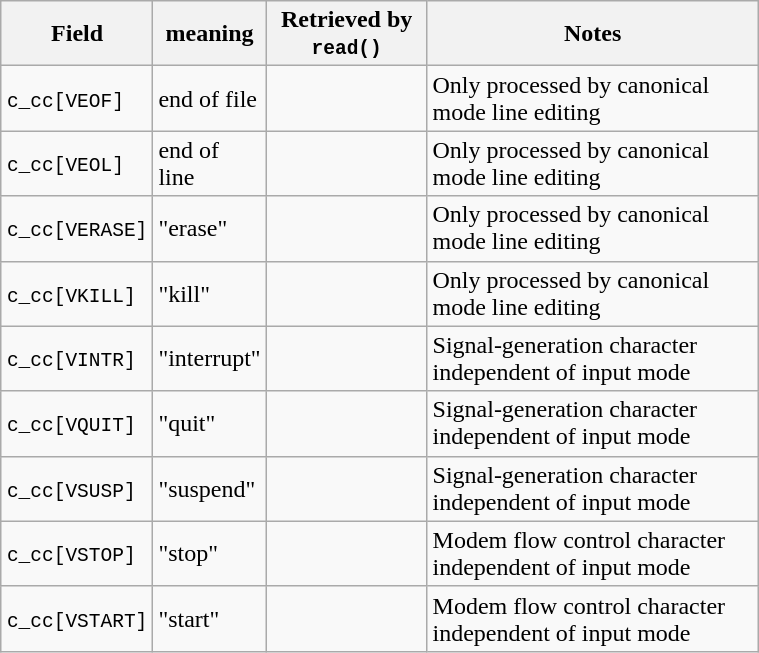<table class="wikitable" style="float:right;" width="40%">
<tr>
<th>Field</th>
<th>meaning</th>
<th>Retrieved by <code>read()</code></th>
<th>Notes</th>
</tr>
<tr>
<td><code>c_cc&#91;VEOF&#93;</code></td>
<td>end of file</td>
<td></td>
<td>Only processed by canonical mode line editing</td>
</tr>
<tr>
<td><code>c_cc&#91;VEOL&#93;</code></td>
<td>end of line</td>
<td></td>
<td>Only processed by canonical mode line editing</td>
</tr>
<tr>
<td><code>c_cc&#91;VERASE&#93;</code></td>
<td>"erase"</td>
<td></td>
<td>Only processed by canonical mode line editing</td>
</tr>
<tr>
<td><code>c_cc&#91;VKILL&#93;</code></td>
<td>"kill"</td>
<td></td>
<td>Only processed by canonical mode line editing</td>
</tr>
<tr>
<td><code>c_cc&#91;VINTR&#93;</code></td>
<td>"interrupt"</td>
<td></td>
<td>Signal-generation character independent of input mode</td>
</tr>
<tr>
<td><code>c_cc&#91;VQUIT&#93;</code></td>
<td>"quit"</td>
<td></td>
<td>Signal-generation character independent of input mode</td>
</tr>
<tr>
<td><code>c_cc&#91;VSUSP&#93;</code></td>
<td>"suspend"</td>
<td></td>
<td>Signal-generation character independent of input mode</td>
</tr>
<tr>
<td><code>c_cc&#91;VSTOP&#93;</code></td>
<td>"stop"</td>
<td></td>
<td>Modem flow control character independent of input mode</td>
</tr>
<tr>
<td><code>c_cc&#91;VSTART&#93;</code></td>
<td>"start"</td>
<td></td>
<td>Modem flow control character independent of input mode</td>
</tr>
</table>
